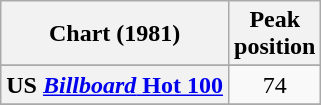<table class="wikitable sortable plainrowheaders" style="text-align:center">
<tr>
<th>Chart (1981)</th>
<th>Peak<br>position</th>
</tr>
<tr>
</tr>
<tr>
</tr>
<tr>
</tr>
<tr>
</tr>
<tr>
<th scope="row">US <a href='#'><em>Billboard</em> Hot 100</a></th>
<td>74</td>
</tr>
<tr>
</tr>
</table>
